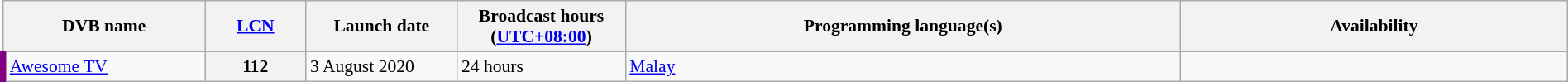<table class="wikitable" style="font-size:90%; width:100%;">
<tr>
<th width="12%">DVB name</th>
<th width="6%"><a href='#'>LCN</a></th>
<th width="9%">Launch date</th>
<th width="10%">Broadcast hours (<a href='#'>UTC+08:00</a>)</th>
<th width="33%">Programming language(s)</th>
<th width="23%">Availability</th>
</tr>
<tr>
<td style="border-left: 5px solid purple;"><a href='#'>Awesome TV</a></td>
<th>112</th>
<td>3 August 2020</td>
<td>24 hours</td>
<td><a href='#'>Malay</a></td>
<td></td>
</tr>
</table>
